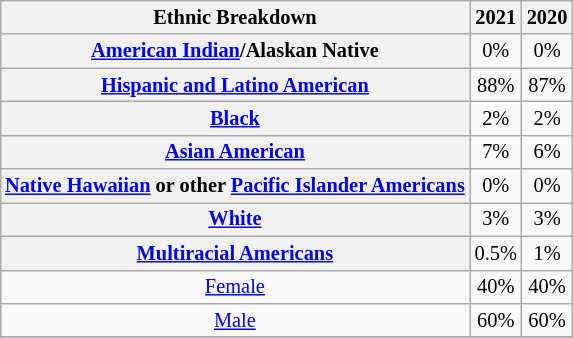<table class="wikitable" style="text-align:center; float:right; font-size:85%; margin-left:2em; margin:auto;">
<tr>
<th><strong>Ethnic Breakdown</strong></th>
<th><strong>2021</strong></th>
<th><strong>2020</strong> </th>
</tr>
<tr>
<th><a href='#'>American Indian</a>/Alaskan Native</th>
<td>0%</td>
<td>0%</td>
</tr>
<tr>
<th><a href='#'>Hispanic and Latino American</a></th>
<td>88%</td>
<td>87%</td>
</tr>
<tr>
<th><a href='#'>Black</a></th>
<td>2%</td>
<td>2%</td>
</tr>
<tr>
<th><a href='#'>Asian American</a></th>
<td>7%</td>
<td>6%</td>
</tr>
<tr>
<th><a href='#'>Native Hawaiian</a> or other <a href='#'>Pacific Islander Americans</a></th>
<td>0%</td>
<td>0%</td>
</tr>
<tr>
<th><a href='#'>White</a></th>
<td>3%</td>
<td>3%</td>
</tr>
<tr>
<th><a href='#'>Multiracial Americans</a></th>
<td>0.5%</td>
<td>1%</td>
</tr>
<tr>
<td><a href='#'>Female</a></td>
<td>40%</td>
<td>40%</td>
</tr>
<tr>
<td><a href='#'>Male</a></td>
<td>60%</td>
<td>60%</td>
</tr>
<tr>
</tr>
</table>
